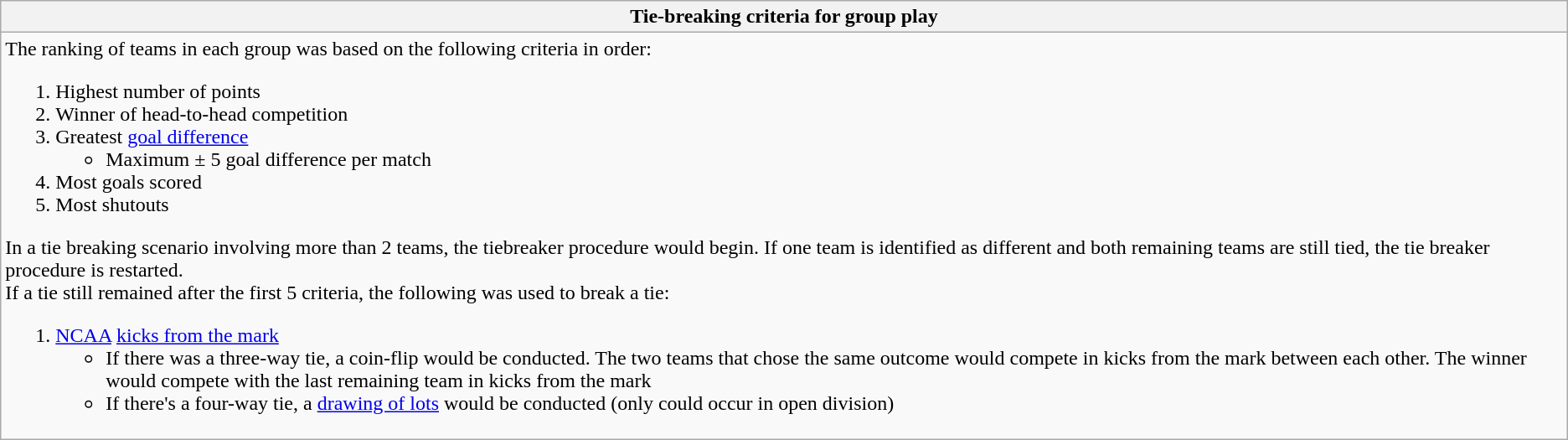<table class="wikitable mw-collapsible mw-collapsed">
<tr>
<th>Tie-breaking criteria for group play</th>
</tr>
<tr>
<td>The ranking of teams in each group was based on the following criteria in order:<br><ol><li>Highest number of points</li><li>Winner of head-to-head competition</li><li>Greatest <a href='#'>goal difference</a><ul><li>Maximum ± 5 goal difference per match</li></ul></li><li>Most goals scored</li><li>Most shutouts</li></ol>In a tie breaking scenario involving more than 2 teams, the tiebreaker procedure would begin. If one team is identified as different and both remaining teams are still tied, the tie breaker procedure is restarted.<br>If a tie still remained after the first 5 criteria, the following was used to break a tie:<ol><li><a href='#'>NCAA</a> <a href='#'>kicks from the mark</a><ul><li>If there was a three-way tie, a coin-flip would be conducted. The two teams that chose the same outcome would compete in kicks from the mark between each other. The winner would compete with the last remaining team in kicks from the mark</li><li>If there's a four-way tie, a <a href='#'>drawing of lots</a> would be conducted (only could occur in open division)</li></ul></li></ol></td>
</tr>
</table>
